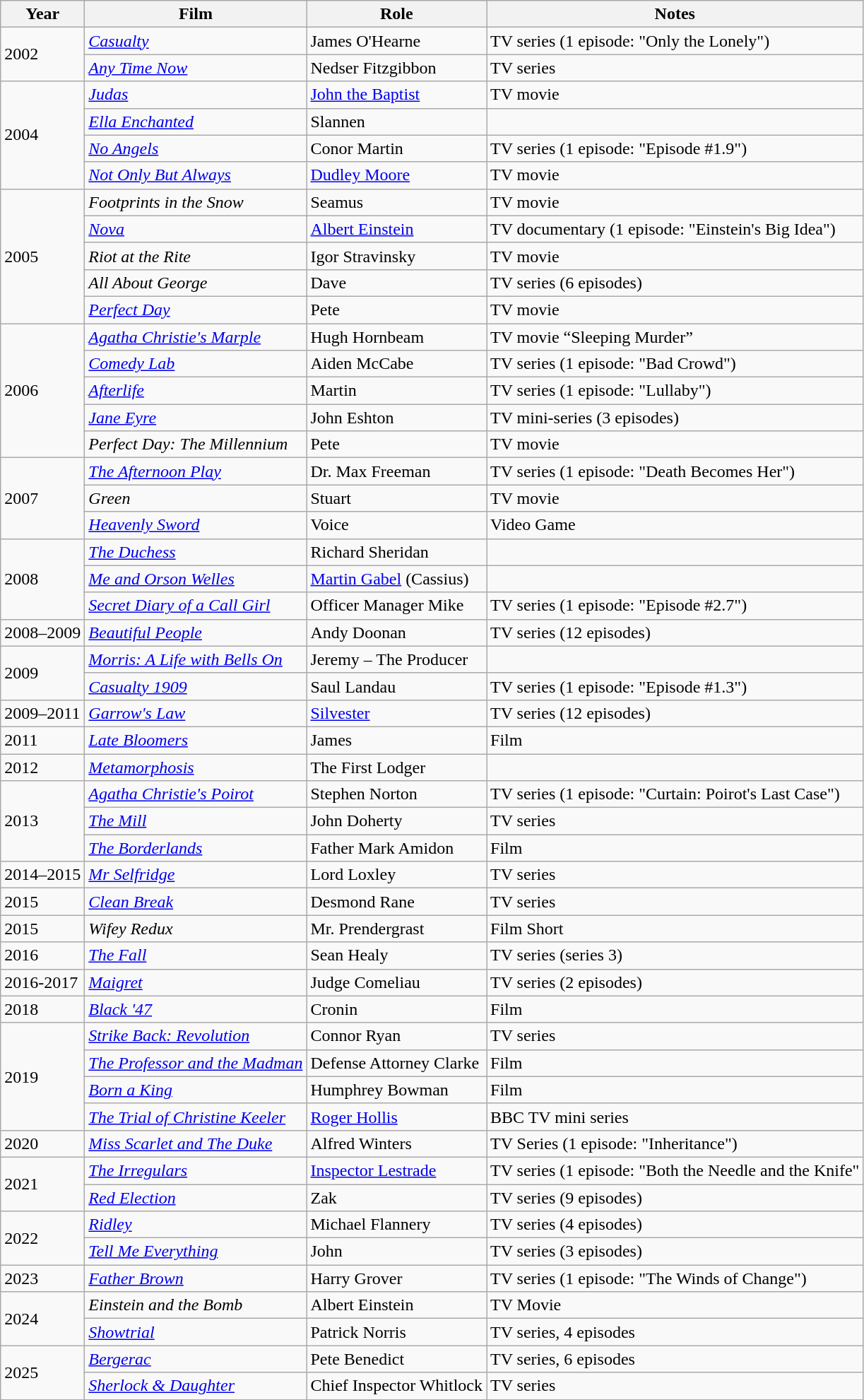<table class="wikitable">
<tr>
<th>Year</th>
<th>Film</th>
<th>Role</th>
<th>Notes</th>
</tr>
<tr>
<td rowspan="2">2002</td>
<td><em><a href='#'>Casualty</a></em></td>
<td>James O'Hearne</td>
<td>TV series (1 episode: "Only the Lonely")</td>
</tr>
<tr>
<td><em><a href='#'>Any Time Now</a></em></td>
<td>Nedser Fitzgibbon</td>
<td>TV series</td>
</tr>
<tr>
<td rowspan="4">2004</td>
<td><em><a href='#'>Judas</a></em></td>
<td><a href='#'>John the Baptist</a></td>
<td>TV movie</td>
</tr>
<tr>
<td><em><a href='#'>Ella Enchanted</a></em></td>
<td>Slannen</td>
<td></td>
</tr>
<tr>
<td><em><a href='#'>No Angels</a></em></td>
<td>Conor Martin</td>
<td>TV series (1 episode: "Episode #1.9")</td>
</tr>
<tr>
<td><em><a href='#'>Not Only But Always</a></em></td>
<td><a href='#'>Dudley Moore</a></td>
<td>TV movie</td>
</tr>
<tr>
<td rowspan="5">2005</td>
<td><em>Footprints in the Snow</em></td>
<td>Seamus</td>
<td>TV movie</td>
</tr>
<tr>
<td><em><a href='#'>Nova</a></em></td>
<td><a href='#'>Albert Einstein</a></td>
<td>TV documentary (1 episode: "Einstein's Big Idea")</td>
</tr>
<tr>
<td><em>Riot at the Rite</em></td>
<td>Igor Stravinsky</td>
<td>TV movie</td>
</tr>
<tr>
<td><em>All About George</em></td>
<td>Dave</td>
<td>TV series (6 episodes)</td>
</tr>
<tr>
<td><em><a href='#'>Perfect Day</a></em></td>
<td>Pete</td>
<td>TV movie</td>
</tr>
<tr>
<td rowspan="5">2006</td>
<td><em><a href='#'>Agatha Christie's Marple</a></em></td>
<td>Hugh Hornbeam</td>
<td>TV movie “Sleeping Murder”</td>
</tr>
<tr>
<td><em><a href='#'>Comedy Lab</a></em></td>
<td>Aiden McCabe</td>
<td>TV series (1 episode: "Bad Crowd")</td>
</tr>
<tr>
<td><em><a href='#'>Afterlife</a></em></td>
<td>Martin</td>
<td>TV series (1 episode: "Lullaby")</td>
</tr>
<tr>
<td><em><a href='#'>Jane Eyre</a></em></td>
<td>John Eshton</td>
<td>TV mini-series (3 episodes)</td>
</tr>
<tr>
<td><em>Perfect Day: The Millennium </em></td>
<td>Pete</td>
<td>TV movie</td>
</tr>
<tr>
<td rowspan="3">2007</td>
<td><em><a href='#'>The Afternoon Play</a></em></td>
<td>Dr. Max Freeman</td>
<td>TV series (1 episode: "Death Becomes Her")</td>
</tr>
<tr>
<td><em>Green</em></td>
<td>Stuart</td>
<td>TV movie</td>
</tr>
<tr>
<td><em><a href='#'>Heavenly Sword</a></em></td>
<td>Voice</td>
<td>Video Game</td>
</tr>
<tr>
<td rowspan="3">2008</td>
<td><em><a href='#'>The Duchess</a></em></td>
<td>Richard Sheridan</td>
<td></td>
</tr>
<tr>
<td><em><a href='#'>Me and Orson Welles</a></em></td>
<td><a href='#'>Martin Gabel</a> (Cassius)</td>
<td></td>
</tr>
<tr>
<td><em><a href='#'>Secret Diary of a Call Girl</a></em></td>
<td>Officer Manager Mike</td>
<td>TV series (1 episode: "Episode #2.7")</td>
</tr>
<tr>
<td rowspan="1">2008–2009</td>
<td><em><a href='#'>Beautiful People</a></em></td>
<td>Andy Doonan</td>
<td>TV series (12 episodes)</td>
</tr>
<tr>
<td rowspan="2">2009</td>
<td><em><a href='#'>Morris: A Life with Bells On</a></em></td>
<td>Jeremy – The Producer</td>
<td></td>
</tr>
<tr>
<td><em><a href='#'>Casualty 1909</a></em></td>
<td>Saul Landau</td>
<td>TV series (1 episode: "Episode #1.3")</td>
</tr>
<tr>
<td rowspan="1">2009–2011</td>
<td><em><a href='#'>Garrow's Law</a></em></td>
<td><a href='#'>Silvester</a></td>
<td>TV series (12 episodes)</td>
</tr>
<tr>
<td rowspan="1">2011</td>
<td><em><a href='#'>Late Bloomers</a></em></td>
<td>James</td>
<td>Film</td>
</tr>
<tr>
<td rowspan="1">2012</td>
<td><em><a href='#'>Metamorphosis</a></em></td>
<td>The First Lodger</td>
<td></td>
</tr>
<tr>
<td rowspan="3">2013</td>
<td><em><a href='#'>Agatha Christie's Poirot</a></em></td>
<td>Stephen Norton</td>
<td>TV series (1 episode: "Curtain: Poirot's Last Case")</td>
</tr>
<tr>
<td><em><a href='#'>The Mill</a></em></td>
<td>John Doherty</td>
<td>TV series</td>
</tr>
<tr>
<td><em><a href='#'>The Borderlands</a></em></td>
<td>Father Mark Amidon</td>
<td>Film</td>
</tr>
<tr>
<td>2014–2015</td>
<td><em><a href='#'>Mr Selfridge</a></em></td>
<td>Lord Loxley</td>
<td>TV series</td>
</tr>
<tr>
<td>2015</td>
<td><em><a href='#'>Clean Break</a></em></td>
<td>Desmond Rane</td>
<td>TV series</td>
</tr>
<tr>
<td>2015</td>
<td><em>Wifey Redux</em></td>
<td>Mr. Prendergrast</td>
<td>Film Short</td>
</tr>
<tr>
<td>2016</td>
<td><em><a href='#'>The Fall</a></em></td>
<td>Sean Healy</td>
<td>TV series (series 3)</td>
</tr>
<tr>
<td>2016-2017</td>
<td><em><a href='#'>Maigret</a></em></td>
<td>Judge Comeliau</td>
<td>TV series (2 episodes)</td>
</tr>
<tr>
<td rowspan="1">2018</td>
<td><em><a href='#'>Black '47</a></em></td>
<td>Cronin</td>
<td>Film</td>
</tr>
<tr>
<td rowspan="4">2019</td>
<td><em><a href='#'>Strike Back: Revolution</a></em></td>
<td>Connor Ryan</td>
<td>TV series</td>
</tr>
<tr>
<td><em><a href='#'>The Professor and the Madman</a></em></td>
<td>Defense Attorney Clarke</td>
<td>Film</td>
</tr>
<tr>
<td><em><a href='#'>Born a King</a></em></td>
<td>Humphrey Bowman</td>
<td>Film</td>
</tr>
<tr>
<td><em><a href='#'>The Trial of Christine Keeler</a></em></td>
<td><a href='#'>Roger Hollis</a></td>
<td>BBC TV mini series</td>
</tr>
<tr>
<td>2020</td>
<td><em><a href='#'>Miss Scarlet and The Duke</a></em></td>
<td>Alfred Winters</td>
<td>TV Series (1 episode: "Inheritance")</td>
</tr>
<tr>
<td rowspan="2">2021</td>
<td><em><a href='#'>The Irregulars</a></em></td>
<td><a href='#'>Inspector Lestrade</a></td>
<td>TV series (1 episode: "Both the Needle and the Knife"</td>
</tr>
<tr>
<td><em><a href='#'>Red Election</a></em></td>
<td>Zak</td>
<td>TV series (9 episodes)</td>
</tr>
<tr>
<td rowspan="2">2022</td>
<td><em><a href='#'>Ridley</a></em></td>
<td>Michael Flannery</td>
<td>TV series (4 episodes)</td>
</tr>
<tr>
<td><em><a href='#'>Tell Me Everything</a></em></td>
<td>John</td>
<td>TV series (3 episodes)</td>
</tr>
<tr>
<td>2023</td>
<td><em><a href='#'>Father Brown</a></em></td>
<td>Harry Grover</td>
<td>TV series (1 episode: "The Winds of Change")</td>
</tr>
<tr>
<td rowspan="2">2024</td>
<td><em>Einstein and the Bomb</em></td>
<td>Albert Einstein</td>
<td>TV Movie</td>
</tr>
<tr>
<td><em><a href='#'>Showtrial</a></em></td>
<td>Patrick Norris</td>
<td>TV series, 4 episodes</td>
</tr>
<tr>
<td rowspan="2">2025</td>
<td><em><a href='#'>Bergerac</a></em></td>
<td>Pete Benedict</td>
<td>TV series, 6 episodes</td>
</tr>
<tr>
<td><em><a href='#'>Sherlock & Daughter</a></em></td>
<td>Chief Inspector Whitlock</td>
<td>TV series</td>
</tr>
</table>
